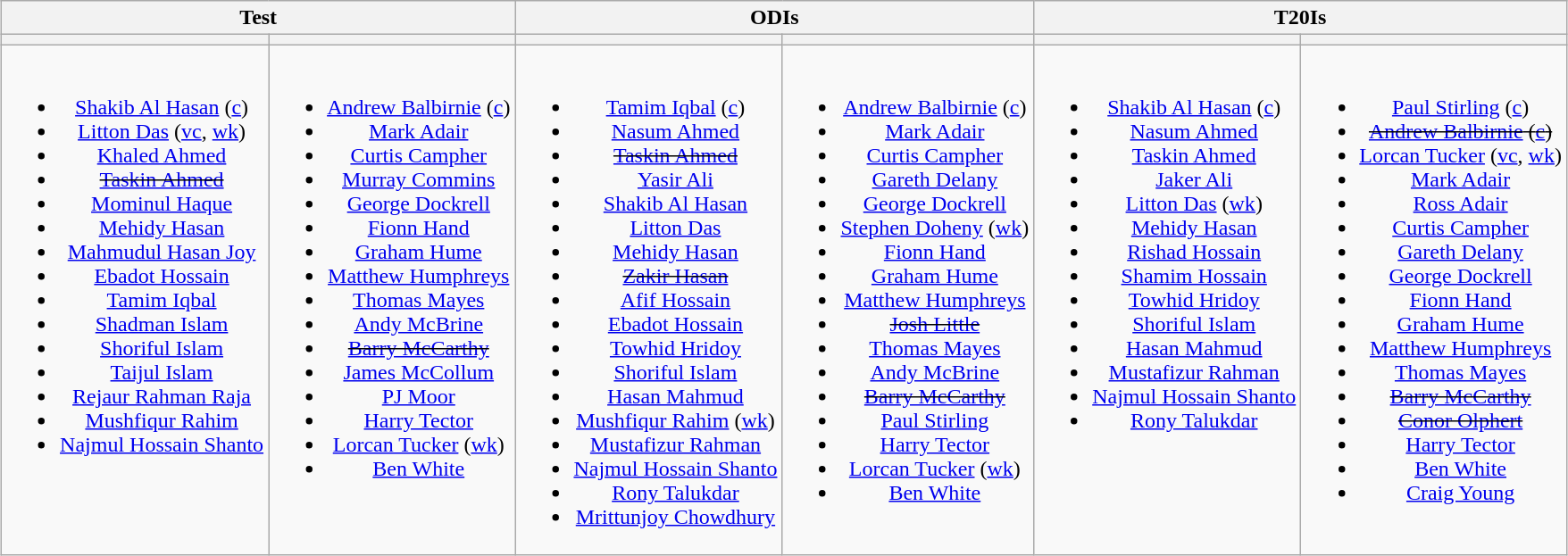<table class="wikitable" style="text-align:center; margin:auto">
<tr>
<th colspan=2>Test</th>
<th colspan=2>ODIs</th>
<th colspan=2>T20Is</th>
</tr>
<tr>
<th></th>
<th></th>
<th></th>
<th></th>
<th></th>
<th></th>
</tr>
<tr style="vertical-align:top">
<td><br><ul><li><a href='#'>Shakib Al Hasan</a> (<a href='#'>c</a>)</li><li><a href='#'>Litton Das</a> (<a href='#'>vc</a>, <a href='#'>wk</a>)</li><li><a href='#'>Khaled Ahmed</a></li><li><s><a href='#'>Taskin Ahmed</a></s></li><li><a href='#'>Mominul Haque</a></li><li><a href='#'>Mehidy Hasan</a></li><li><a href='#'>Mahmudul Hasan Joy</a></li><li><a href='#'>Ebadot Hossain</a></li><li><a href='#'>Tamim Iqbal</a></li><li><a href='#'>Shadman Islam</a></li><li><a href='#'>Shoriful Islam</a></li><li><a href='#'>Taijul Islam</a></li><li><a href='#'>Rejaur Rahman Raja</a></li><li><a href='#'>Mushfiqur Rahim</a></li><li><a href='#'>Najmul Hossain Shanto</a></li></ul></td>
<td><br><ul><li><a href='#'>Andrew Balbirnie</a> (<a href='#'>c</a>)</li><li><a href='#'>Mark Adair</a></li><li><a href='#'>Curtis Campher</a></li><li><a href='#'>Murray Commins</a></li><li><a href='#'>George Dockrell</a></li><li><a href='#'>Fionn Hand</a></li><li><a href='#'>Graham Hume</a></li><li><a href='#'>Matthew Humphreys</a></li><li><a href='#'>Thomas Mayes</a></li><li><a href='#'>Andy McBrine</a></li><li><s><a href='#'>Barry McCarthy</a></s></li><li><a href='#'>James McCollum</a></li><li><a href='#'>PJ Moor</a></li><li><a href='#'>Harry Tector</a></li><li><a href='#'>Lorcan Tucker</a> (<a href='#'>wk</a>)</li><li><a href='#'>Ben White</a></li></ul></td>
<td><br><ul><li><a href='#'>Tamim Iqbal</a> (<a href='#'>c</a>)</li><li><a href='#'>Nasum Ahmed</a></li><li><s><a href='#'>Taskin Ahmed</a></s></li><li><a href='#'>Yasir Ali</a></li><li><a href='#'>Shakib Al Hasan</a></li><li><a href='#'>Litton Das</a></li><li><a href='#'>Mehidy Hasan</a></li><li><s><a href='#'>Zakir Hasan</a></s></li><li><a href='#'>Afif Hossain</a></li><li><a href='#'>Ebadot Hossain</a></li><li><a href='#'>Towhid Hridoy</a></li><li><a href='#'>Shoriful Islam</a></li><li><a href='#'>Hasan Mahmud</a></li><li><a href='#'>Mushfiqur Rahim</a> (<a href='#'>wk</a>)</li><li><a href='#'>Mustafizur Rahman</a></li><li><a href='#'>Najmul Hossain Shanto</a></li><li><a href='#'>Rony Talukdar</a></li><li><a href='#'>Mrittunjoy Chowdhury</a></li></ul></td>
<td><br><ul><li><a href='#'>Andrew Balbirnie</a> (<a href='#'>c</a>)</li><li><a href='#'>Mark Adair</a></li><li><a href='#'>Curtis Campher</a></li><li><a href='#'>Gareth Delany</a></li><li><a href='#'>George Dockrell</a></li><li><a href='#'>Stephen Doheny</a> (<a href='#'>wk</a>)</li><li><a href='#'>Fionn Hand</a></li><li><a href='#'>Graham Hume</a></li><li><a href='#'>Matthew Humphreys</a></li><li><s><a href='#'>Josh Little</a></s></li><li><a href='#'>Thomas Mayes</a></li><li><a href='#'>Andy McBrine</a></li><li><s><a href='#'>Barry McCarthy</a></s></li><li><a href='#'>Paul Stirling</a></li><li><a href='#'>Harry Tector</a></li><li><a href='#'>Lorcan Tucker</a> (<a href='#'>wk</a>)</li><li><a href='#'>Ben White</a></li></ul></td>
<td><br><ul><li><a href='#'>Shakib Al Hasan</a> (<a href='#'>c</a>)</li><li><a href='#'>Nasum Ahmed</a></li><li><a href='#'>Taskin Ahmed</a></li><li><a href='#'>Jaker Ali</a></li><li><a href='#'>Litton Das</a> (<a href='#'>wk</a>)</li><li><a href='#'>Mehidy Hasan</a></li><li><a href='#'>Rishad Hossain</a></li><li><a href='#'>Shamim Hossain</a></li><li><a href='#'>Towhid Hridoy</a></li><li><a href='#'>Shoriful Islam</a></li><li><a href='#'>Hasan Mahmud</a></li><li><a href='#'>Mustafizur Rahman</a></li><li><a href='#'>Najmul Hossain Shanto</a></li><li><a href='#'>Rony Talukdar</a></li></ul></td>
<td><br><ul><li><a href='#'>Paul Stirling</a> (<a href='#'>c</a>)</li><li><s><a href='#'>Andrew Balbirnie</a>  (<a href='#'>c</a>) </s></li><li><a href='#'>Lorcan Tucker</a> (<a href='#'>vc</a>, <a href='#'>wk</a>)</li><li><a href='#'>Mark Adair</a></li><li><a href='#'>Ross Adair</a></li><li><a href='#'>Curtis Campher</a></li><li><a href='#'>Gareth Delany</a></li><li><a href='#'>George Dockrell</a></li><li><a href='#'>Fionn Hand</a></li><li><a href='#'>Graham Hume</a></li><li><a href='#'>Matthew Humphreys</a></li><li><a href='#'>Thomas Mayes</a></li><li><s><a href='#'>Barry McCarthy</a></s></li><li><s><a href='#'>Conor Olphert</a></s></li><li><a href='#'>Harry Tector</a></li><li><a href='#'>Ben White</a></li><li><a href='#'>Craig Young</a></li></ul></td>
</tr>
</table>
